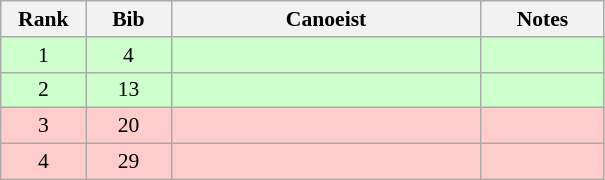<table class="wikitable" style="font-size:90%; text-align:center">
<tr>
<th width="50">Rank</th>
<th width="50">Bib</th>
<th width="200">Canoeist</th>
<th width="75">Notes</th>
</tr>
<tr bgcolor="#CCFFCC">
<td>1</td>
<td>4</td>
<td align="left"></td>
<td></td>
</tr>
<tr bgcolor="#CCFFCC">
<td>2</td>
<td>13</td>
<td align="left"></td>
<td></td>
</tr>
<tr bgcolor="#FFCCCC">
<td>3</td>
<td>20</td>
<td align="left"></td>
<td></td>
</tr>
<tr bgcolor="#FFCCCC">
<td>4</td>
<td>29</td>
<td align="left"></td>
<td></td>
</tr>
</table>
